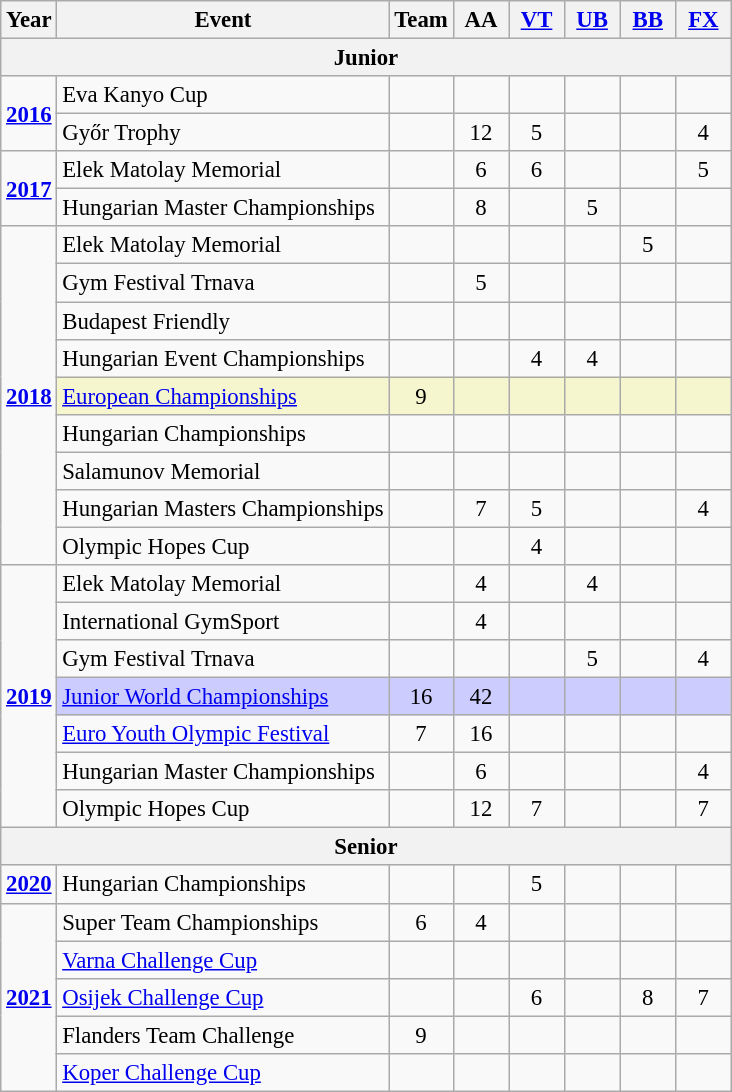<table class="wikitable" style="text-align:center; font-size:95%;">
<tr>
<th align=center>Year</th>
<th align=center>Event</th>
<th style="width:30px;">Team</th>
<th style="width:30px;">AA</th>
<th style="width:30px;"><a href='#'>VT</a></th>
<th style="width:30px;"><a href='#'>UB</a></th>
<th style="width:30px;"><a href='#'>BB</a></th>
<th style="width:30px;"><a href='#'>FX</a></th>
</tr>
<tr>
<th colspan="8"><strong>Junior</strong></th>
</tr>
<tr>
<td rowspan="2"><strong><a href='#'>2016</a></strong></td>
<td align=left>Eva Kanyo Cup</td>
<td></td>
<td></td>
<td></td>
<td></td>
<td></td>
<td></td>
</tr>
<tr>
<td align=left>Győr Trophy</td>
<td></td>
<td>12</td>
<td>5</td>
<td></td>
<td></td>
<td>4</td>
</tr>
<tr>
<td rowspan="2"><strong><a href='#'>2017</a></strong></td>
<td align=left>Elek Matolay Memorial</td>
<td></td>
<td>6</td>
<td>6</td>
<td></td>
<td></td>
<td>5</td>
</tr>
<tr>
<td align=left>Hungarian Master Championships</td>
<td></td>
<td>8</td>
<td></td>
<td>5</td>
<td></td>
<td></td>
</tr>
<tr>
<td rowspan="9"><strong><a href='#'>2018</a></strong></td>
<td align=left>Elek Matolay Memorial</td>
<td></td>
<td></td>
<td></td>
<td></td>
<td>5</td>
<td></td>
</tr>
<tr>
<td align=left>Gym Festival Trnava</td>
<td></td>
<td>5</td>
<td></td>
<td></td>
<td></td>
<td></td>
</tr>
<tr>
<td align=left>Budapest Friendly</td>
<td></td>
<td></td>
<td></td>
<td></td>
<td></td>
<td></td>
</tr>
<tr>
<td align=left>Hungarian Event Championships</td>
<td></td>
<td></td>
<td>4</td>
<td>4</td>
<td></td>
<td></td>
</tr>
<tr bgcolor=#F5F6CE>
<td align=left><a href='#'>European Championships</a></td>
<td>9</td>
<td></td>
<td></td>
<td></td>
<td></td>
<td></td>
</tr>
<tr>
<td align=left>Hungarian Championships</td>
<td></td>
<td></td>
<td></td>
<td></td>
<td></td>
<td></td>
</tr>
<tr>
<td align=left>Salamunov Memorial</td>
<td></td>
<td></td>
<td></td>
<td></td>
<td></td>
<td></td>
</tr>
<tr>
<td align=left>Hungarian Masters Championships</td>
<td></td>
<td>7</td>
<td>5</td>
<td></td>
<td></td>
<td>4</td>
</tr>
<tr>
<td align=left>Olympic Hopes Cup</td>
<td></td>
<td></td>
<td>4</td>
<td></td>
<td></td>
<td></td>
</tr>
<tr>
<td rowspan="7"><strong><a href='#'>2019</a></strong></td>
<td align=left>Elek Matolay Memorial</td>
<td></td>
<td>4</td>
<td></td>
<td>4</td>
<td></td>
<td></td>
</tr>
<tr>
<td align=left>International GymSport</td>
<td></td>
<td>4</td>
<td></td>
<td></td>
<td></td>
<td></td>
</tr>
<tr>
<td align=left>Gym Festival Trnava</td>
<td></td>
<td></td>
<td></td>
<td>5</td>
<td></td>
<td>4</td>
</tr>
<tr bgcolor=#CCCCFF>
<td align=left><a href='#'>Junior World Championships</a></td>
<td>16</td>
<td>42</td>
<td></td>
<td></td>
<td></td>
<td></td>
</tr>
<tr>
<td align=left><a href='#'>Euro Youth Olympic Festival</a></td>
<td>7</td>
<td>16</td>
<td></td>
<td></td>
<td></td>
<td></td>
</tr>
<tr>
<td align=left>Hungarian Master Championships</td>
<td></td>
<td>6</td>
<td></td>
<td></td>
<td></td>
<td>4</td>
</tr>
<tr>
<td align=left>Olympic Hopes Cup</td>
<td></td>
<td>12</td>
<td>7</td>
<td></td>
<td></td>
<td>7</td>
</tr>
<tr>
<th colspan="8"><strong>Senior</strong></th>
</tr>
<tr>
<td rowspan="1"><strong><a href='#'>2020</a></strong></td>
<td align=left>Hungarian Championships</td>
<td></td>
<td></td>
<td>5</td>
<td></td>
<td></td>
<td></td>
</tr>
<tr>
<td rowspan="6"><strong><a href='#'>2021</a></strong></td>
<td align=left>Super Team Championships</td>
<td>6</td>
<td>4</td>
<td></td>
<td></td>
<td></td>
<td></td>
</tr>
<tr>
<td align=left><a href='#'>Varna Challenge Cup</a></td>
<td></td>
<td></td>
<td></td>
<td></td>
<td></td>
<td></td>
</tr>
<tr>
<td align=left><a href='#'>Osijek Challenge Cup</a></td>
<td></td>
<td></td>
<td>6</td>
<td></td>
<td>8</td>
<td>7</td>
</tr>
<tr>
<td align=left>Flanders Team Challenge</td>
<td>9</td>
<td></td>
<td></td>
<td></td>
<td></td>
<td></td>
</tr>
<tr>
<td align=left><a href='#'>Koper Challenge Cup</a></td>
<td></td>
<td></td>
<td></td>
<td></td>
<td></td>
<td></td>
</tr>
</table>
